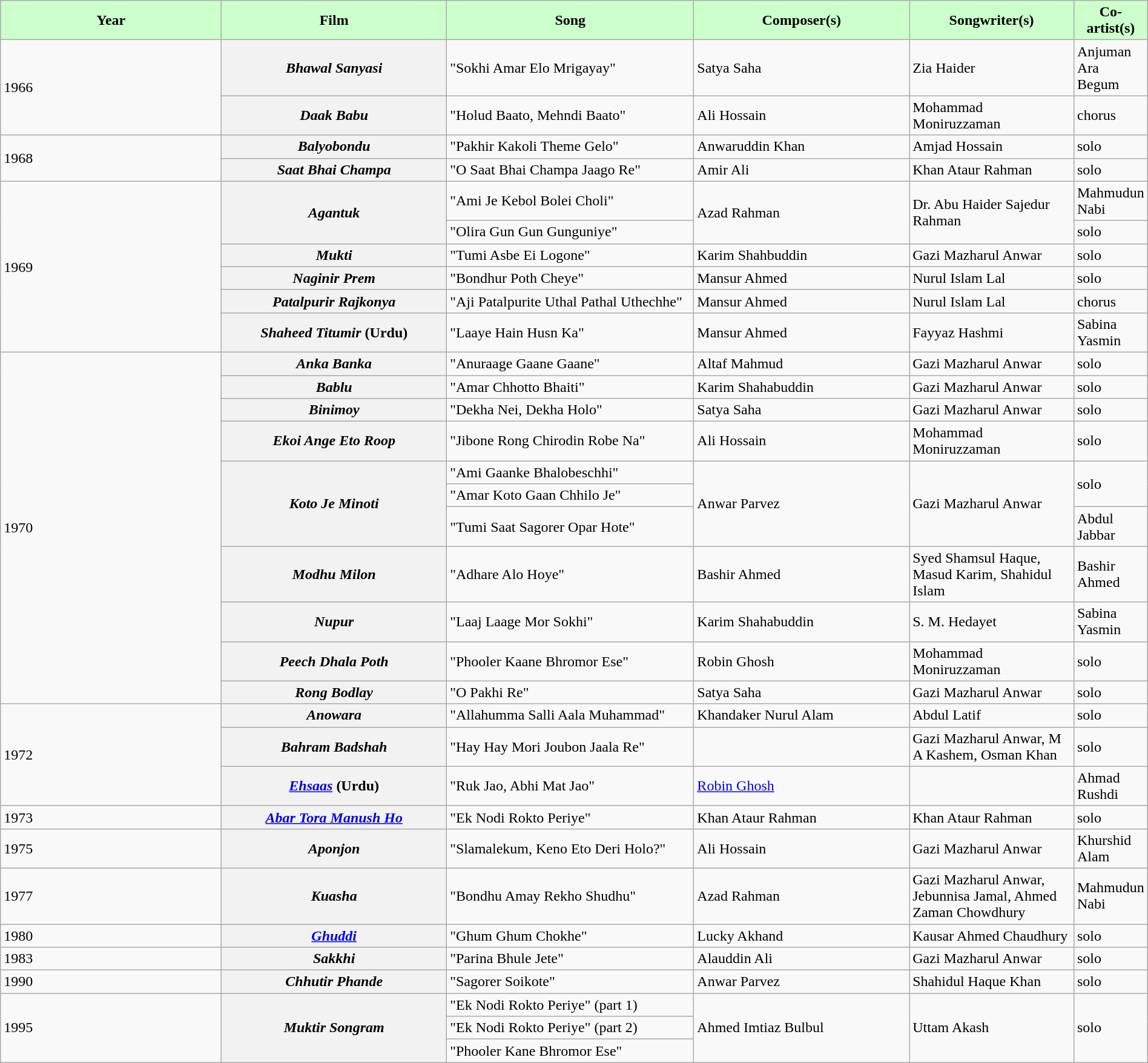<table class="wikitable plainrowheaders" width="100%" textcolor:#000;">
<tr style="background:#cfc; text-align:center;">
<td scope="col" width=21%><strong>Year</strong></td>
<td scope="col" width=21%><strong>Film</strong></td>
<td scope="col" width=23%><strong>Song</strong></td>
<td scope="col" width=20%><strong>Composer(s)</strong></td>
<td scope="col" width=20%><strong>Songwriter(s)</strong></td>
<td scope="col" width=21%><strong>Co-artist(s)</strong></td>
</tr>
<tr>
<td rowspan=2>1966</td>
<th><em>Bhawal Sanyasi</em></th>
<td>"Sokhi Amar Elo Mrigayay"</td>
<td>Satya Saha</td>
<td>Zia Haider</td>
<td>Anjuman Ara Begum</td>
</tr>
<tr>
<th><em>Daak Babu</em></th>
<td>"Holud Baato, Mehndi Baato"</td>
<td>Ali Hossain</td>
<td>Mohammad Moniruzzaman</td>
<td>chorus</td>
</tr>
<tr>
<td rowspan=2>1968</td>
<th><em>Balyobondu</em></th>
<td>"Pakhir Kakoli Theme Gelo"</td>
<td>Anwaruddin Khan</td>
<td>Amjad Hossain</td>
<td>solo</td>
</tr>
<tr>
<th><em>Saat Bhai Champa</em></th>
<td>"O Saat Bhai Champa Jaago Re"</td>
<td>Amir Ali</td>
<td>Khan Ataur Rahman</td>
<td>solo</td>
</tr>
<tr>
<td rowspan=6>1969</td>
<th rowspan=2><em>Agantuk</em></th>
<td>"Ami Je Kebol Bolei Choli"</td>
<td rowspan=2>Azad Rahman</td>
<td rowspan=2>Dr. Abu Haider Sajedur Rahman</td>
<td>Mahmudun Nabi</td>
</tr>
<tr>
<td>"Olira Gun Gun Gunguniye"</td>
<td>solo</td>
</tr>
<tr>
<th><em>Mukti</em></th>
<td>"Tumi Asbe Ei Logone"</td>
<td>Karim Shahbuddin</td>
<td>Gazi Mazharul Anwar</td>
<td>solo</td>
</tr>
<tr>
<th><em>Naginir Prem</em></th>
<td>"Bondhur Poth Cheye"</td>
<td>Mansur Ahmed</td>
<td>Nurul Islam Lal</td>
<td>solo</td>
</tr>
<tr>
<th><em>Patalpurir Rajkonya</em></th>
<td>"Aji Patalpurite Uthal Pathal Uthechhe"</td>
<td>Mansur Ahmed</td>
<td>Nurul Islam Lal</td>
<td>chorus</td>
</tr>
<tr>
<th><em>Shaheed Titumir</em> (Urdu)</th>
<td>"Laaye Hain Husn Ka"</td>
<td>Mansur Ahmed</td>
<td>Fayyaz Hashmi</td>
<td>Sabina Yasmin</td>
</tr>
<tr>
<td rowspan=11>1970</td>
<th><em>Anka Banka</em></th>
<td>"Anuraage Gaane Gaane"</td>
<td>Altaf Mahmud</td>
<td>Gazi Mazharul Anwar</td>
<td>solo</td>
</tr>
<tr>
<th><em>Bablu</em></th>
<td>"Amar Chhotto Bhaiti"</td>
<td>Karim Shahabuddin</td>
<td>Gazi Mazharul Anwar</td>
<td>solo</td>
</tr>
<tr>
<th><em>Binimoy</em></th>
<td>"Dekha Nei, Dekha Holo"</td>
<td>Satya Saha</td>
<td>Gazi Mazharul Anwar</td>
<td>solo</td>
</tr>
<tr>
<th><em>Ekoi Ange Eto Roop</em></th>
<td>"Jibone Rong Chirodin Robe Na"</td>
<td>Ali Hossain</td>
<td>Mohammad Moniruzzaman</td>
<td>solo</td>
</tr>
<tr>
<th rowspan=3><em>Koto Je Minoti</em></th>
<td>"Ami Gaanke Bhalobeschhi"</td>
<td rowspan=3>Anwar Parvez</td>
<td rowspan=3>Gazi Mazharul Anwar</td>
<td rowspan=2>solo</td>
</tr>
<tr>
<td>"Amar Koto Gaan Chhilo Je"</td>
</tr>
<tr>
<td>"Tumi Saat Sagorer Opar Hote"</td>
<td>Abdul Jabbar</td>
</tr>
<tr>
<th rowspan=1><em>Modhu Milon</em></th>
<td>"Adhare Alo Hoye"</td>
<td>Bashir Ahmed</td>
<td>Syed Shamsul Haque, Masud Karim, Shahidul Islam</td>
<td>Bashir Ahmed</td>
</tr>
<tr>
<th><em>Nupur</em></th>
<td>"Laaj Laage Mor Sokhi"</td>
<td>Karim Shahabuddin</td>
<td>S. M. Hedayet</td>
<td>Sabina Yasmin</td>
</tr>
<tr>
<th><em>Peech Dhala Poth</em></th>
<td>"Phooler Kaane Bhromor Ese"</td>
<td>Robin Ghosh</td>
<td>Mohammad Moniruzzaman</td>
<td>solo</td>
</tr>
<tr>
<th><em>Rong Bodlay</em></th>
<td>"O Pakhi Re"</td>
<td>Satya Saha</td>
<td>Gazi Mazharul Anwar</td>
<td>solo</td>
</tr>
<tr>
<td rowspan=3>1972</td>
<th><em>Anowara</em></th>
<td>"Allahumma Salli Aala Muhammad"</td>
<td>Khandaker Nurul Alam</td>
<td>Abdul Latif</td>
<td>solo</td>
</tr>
<tr>
<th><em>Bahram Badshah</em></th>
<td>"Hay Hay Mori Joubon Jaala Re"</td>
<td></td>
<td>Gazi Mazharul Anwar, M A Kashem, Osman Khan</td>
<td>solo</td>
</tr>
<tr>
<th><em><a href='#'>Ehsaas</a></em> (Urdu)</th>
<td>"Ruk Jao, Abhi Mat Jao"</td>
<td><a href='#'>Robin Ghosh</a></td>
<td></td>
<td>Ahmad Rushdi</td>
</tr>
<tr>
<td>1973</td>
<th><em><a href='#'>Abar Tora Manush Ho</a></em></th>
<td>"Ek Nodi Rokto Periye"</td>
<td>Khan Ataur Rahman</td>
<td>Khan Ataur Rahman</td>
<td>solo</td>
</tr>
<tr>
<td>1975</td>
<th><em>Aponjon</em></th>
<td>"Slamalekum, Keno Eto Deri Holo?"</td>
<td>Ali Hossain</td>
<td>Gazi Mazharul Anwar</td>
<td>Khurshid Alam</td>
</tr>
<tr>
<td>1977</td>
<th><em>Kuasha</em></th>
<td>"Bondhu Amay Rekho Shudhu"</td>
<td>Azad Rahman</td>
<td>Gazi Mazharul Anwar, Jebunnisa Jamal, Ahmed Zaman Chowdhury</td>
<td>Mahmudun Nabi</td>
</tr>
<tr>
<td>1980</td>
<th><em><a href='#'>Ghuddi</a></em></th>
<td>"Ghum Ghum Chokhe"</td>
<td>Lucky Akhand</td>
<td>Kausar Ahmed Chaudhury</td>
<td>solo</td>
</tr>
<tr>
<td>1983</td>
<th><em>Sakkhi</em></th>
<td>"Parina Bhule Jete" </td>
<td>Alauddin Ali</td>
<td>Gazi Mazharul Anwar</td>
<td>solo</td>
</tr>
<tr>
<td>1990</td>
<th><em>Chhutir Phande</em></th>
<td>"Sagorer Soikote"</td>
<td>Anwar Parvez</td>
<td>Shahidul Haque Khan</td>
<td>solo</td>
</tr>
<tr>
<td rowspan=3>1995</td>
<th Rowspan=3><em>Muktir Songram</em></th>
<td>"Ek Nodi Rokto Periye" (part 1)</td>
<td rowspan=3>Ahmed Imtiaz Bulbul</td>
<td rowspan=3>Uttam Akash</td>
<td rowspan=3>solo</td>
</tr>
<tr>
<td>"Ek Nodi Rokto Periye" (part 2)</td>
</tr>
<tr>
<td>"Phooler Kane Bhromor Ese"</td>
</tr>
</table>
